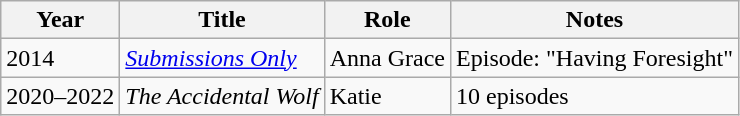<table class="wikitable sortable">
<tr>
<th>Year</th>
<th>Title</th>
<th>Role</th>
<th>Notes</th>
</tr>
<tr>
<td>2014</td>
<td><em><a href='#'>Submissions Only</a></em></td>
<td>Anna Grace</td>
<td>Episode: "Having Foresight"</td>
</tr>
<tr>
<td>2020–2022</td>
<td><em>The Accidental Wolf</em></td>
<td>Katie</td>
<td>10 episodes</td>
</tr>
</table>
